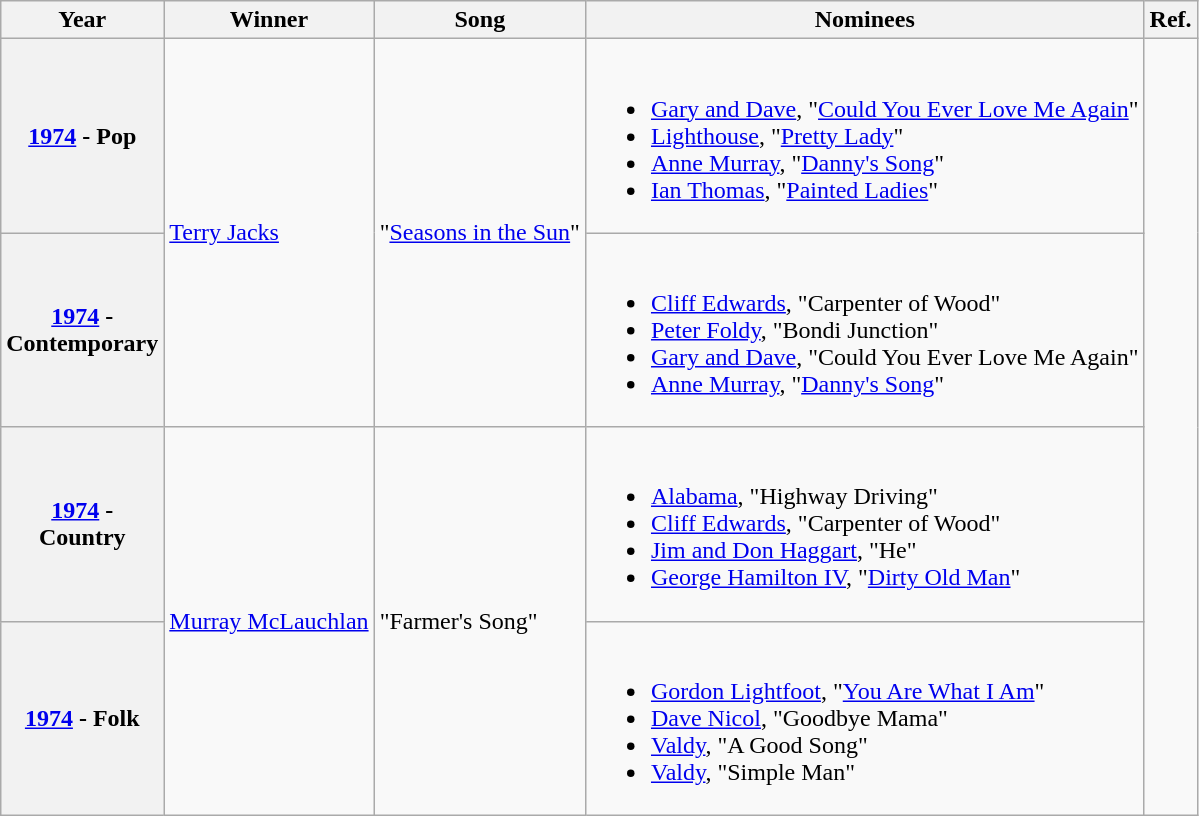<table class="wikitable sortable">
<tr>
<th scope="col" style="width:5em;">Year</th>
<th scope="col">Winner</th>
<th scope="col">Song</th>
<th scope="col" class="unsortable">Nominees</th>
<th scope="col" class="unsortable">Ref.</th>
</tr>
<tr>
<th scope="row"><a href='#'>1974</a> - Pop</th>
<td rowspan=2><a href='#'>Terry Jacks</a></td>
<td rowspan=2>"<a href='#'>Seasons in the Sun</a>"</td>
<td><br><ul><li><a href='#'>Gary and Dave</a>, "<a href='#'>Could You Ever Love Me Again</a>"</li><li><a href='#'>Lighthouse</a>, "<a href='#'>Pretty Lady</a>"</li><li><a href='#'>Anne Murray</a>, "<a href='#'>Danny's Song</a>"</li><li><a href='#'>Ian Thomas</a>, "<a href='#'>Painted Ladies</a>"</li></ul></td>
<td rowspan=4 align="center"></td>
</tr>
<tr>
<th scope="row"><a href='#'>1974</a> - Contemporary</th>
<td><br><ul><li><a href='#'>Cliff Edwards</a>, "Carpenter of Wood"</li><li><a href='#'>Peter Foldy</a>, "Bondi Junction"</li><li><a href='#'>Gary and Dave</a>, "Could You Ever Love Me Again"</li><li><a href='#'>Anne Murray</a>, "<a href='#'>Danny's Song</a>"</li></ul></td>
</tr>
<tr>
<th scope="row"><a href='#'>1974</a> - Country</th>
<td rowspan=2><a href='#'>Murray McLauchlan</a></td>
<td rowspan=2>"Farmer's Song"</td>
<td><br><ul><li><a href='#'>Alabama</a>, "Highway Driving"</li><li><a href='#'>Cliff Edwards</a>, "Carpenter of Wood"</li><li><a href='#'>Jim and Don Haggart</a>, "He"</li><li><a href='#'>George Hamilton IV</a>, "<a href='#'>Dirty Old Man</a>"</li></ul></td>
</tr>
<tr>
<th scope="row"><a href='#'>1974</a> - Folk</th>
<td><br><ul><li><a href='#'>Gordon Lightfoot</a>, "<a href='#'>You Are What I Am</a>"</li><li><a href='#'>Dave Nicol</a>, "Goodbye Mama"</li><li><a href='#'>Valdy</a>, "A Good Song"</li><li><a href='#'>Valdy</a>, "Simple Man"</li></ul></td>
</tr>
</table>
